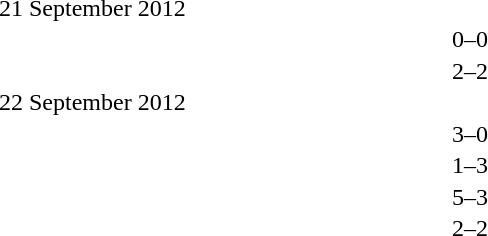<table style="width:50%;" cellspacing="1">
<tr>
<th width=25%></th>
<th width=10%></th>
<th width=25%></th>
</tr>
<tr>
<td>21 September 2012</td>
</tr>
<tr>
<td align=right></td>
<td align=center>0–0</td>
<td></td>
</tr>
<tr>
<td align=right></td>
<td align=center>2–2</td>
<td></td>
</tr>
<tr>
<td>22 September 2012</td>
</tr>
<tr>
<td align=right></td>
<td align=center>3–0</td>
<td></td>
</tr>
<tr>
<td align=right></td>
<td align=center>1–3</td>
<td></td>
</tr>
<tr>
<td align=right></td>
<td align=center>5–3</td>
<td></td>
</tr>
<tr>
<td align=right></td>
<td align=center>2–2</td>
<td></td>
</tr>
</table>
